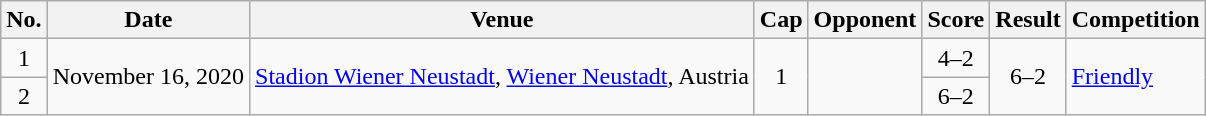<table class="wikitable sortable">
<tr>
<th scope="col">No.</th>
<th scope="col">Date</th>
<th scope="col">Venue</th>
<th scope="col">Cap</th>
<th scope="col">Opponent</th>
<th scope="col">Score</th>
<th scope="col">Result</th>
<th scope="col">Competition</th>
</tr>
<tr>
<td align="center">1</td>
<td rowspan="2">November 16, 2020</td>
<td rowspan="2"><a href='#'>Stadion Wiener Neustadt</a>, <a href='#'>Wiener Neustadt</a>, Austria</td>
<td rowspan="2" align=center>1</td>
<td rowspan="2"></td>
<td align="center">4–2</td>
<td rowspan="2" align="center">6–2</td>
<td rowspan="2"><a href='#'>Friendly</a></td>
</tr>
<tr>
<td align="center">2</td>
<td align="center">6–2</td>
</tr>
</table>
